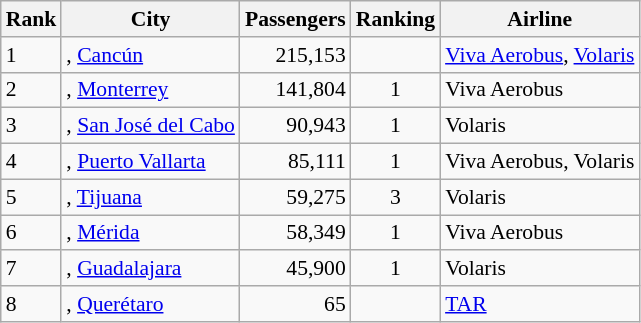<table class="wikitable" style="font-size: 90%" width="align=">
<tr>
<th>Rank</th>
<th>City</th>
<th>Passengers</th>
<th>Ranking</th>
<th>Airline</th>
</tr>
<tr>
<td>1</td>
<td>, <a href='#'>Cancún</a></td>
<td align="right">215,153</td>
<td align="center"></td>
<td><a href='#'>Viva Aerobus</a>, <a href='#'>Volaris</a></td>
</tr>
<tr>
<td>2</td>
<td>, <a href='#'>Monterrey</a></td>
<td align="right">141,804</td>
<td align="center"> 1</td>
<td>Viva Aerobus</td>
</tr>
<tr>
<td>3</td>
<td>, <a href='#'>San José del Cabo</a></td>
<td align="right">90,943</td>
<td align="center"> 1</td>
<td>Volaris</td>
</tr>
<tr>
<td>4</td>
<td>, <a href='#'>Puerto Vallarta</a></td>
<td align="right">85,111</td>
<td align="center"> 1</td>
<td>Viva Aerobus, Volaris</td>
</tr>
<tr>
<td>5</td>
<td>, <a href='#'>Tijuana</a></td>
<td align="right">59,275</td>
<td align="center"> 3</td>
<td>Volaris</td>
</tr>
<tr>
<td>6</td>
<td>, <a href='#'>Mérida</a></td>
<td align="right">58,349</td>
<td align="center"> 1</td>
<td>Viva Aerobus</td>
</tr>
<tr>
<td>7</td>
<td>, <a href='#'>Guadalajara</a></td>
<td align="right">45,900</td>
<td align="center"> 1</td>
<td>Volaris</td>
</tr>
<tr>
<td>8</td>
<td>, <a href='#'>Querétaro</a></td>
<td align="right">65</td>
<td align="center"></td>
<td><a href='#'>TAR</a></td>
</tr>
</table>
